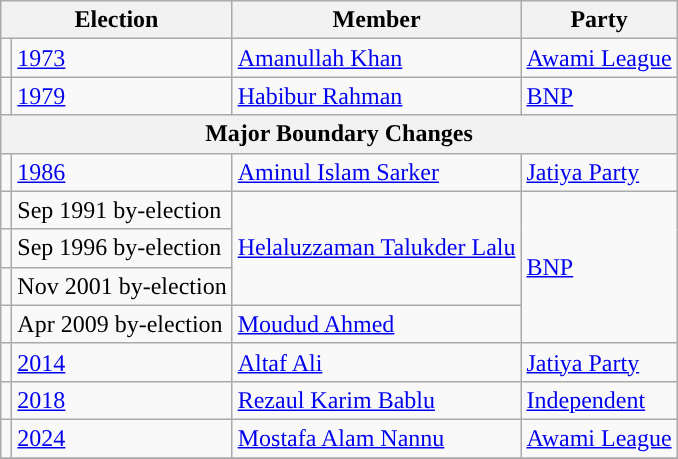<table class="wikitable">
<tr>
<th colspan="2">Election</th>
<th>Member</th>
<th>Party</th>
</tr>
<tr>
<td style="background-color:"></td>
<td><a href='#'>1973</a></td>
<td><a href='#'>Amanullah Khan</a></td>
<td><a href='#'>Awami League</a></td>
</tr>
<tr>
<td style="background-color:"></td>
<td><a href='#'>1979</a></td>
<td><a href='#'>Habibur Rahman</a></td>
<td><a href='#'>BNP</a></td>
</tr>
<tr>
<th colspan="4">Major Boundary Changes</th>
</tr>
<tr>
<td style="background-color:"></td>
<td><a href='#'>1986</a></td>
<td><a href='#'>Aminul Islam Sarker</a></td>
<td><a href='#'>Jatiya Party</a></td>
</tr>
<tr>
<td style="background-color:"></td>
<td>Sep 1991 by-election</td>
<td rowspan="3"><a href='#'>Helaluzzaman Talukder Lalu</a></td>
<td rowspan="4"><a href='#'>BNP</a></td>
</tr>
<tr>
<td style="background-color:"></td>
<td>Sep 1996 by-election</td>
</tr>
<tr>
<td style="background-color:"></td>
<td>Nov 2001 by-election</td>
</tr>
<tr>
<td style="background-color:"></td>
<td>Apr 2009 by-election</td>
<td><a href='#'>Moudud Ahmed</a></td>
</tr>
<tr>
<td style="background-color:"></td>
<td><a href='#'>2014</a></td>
<td><a href='#'>Altaf Ali</a></td>
<td><a href='#'>Jatiya Party</a></td>
</tr>
<tr>
<td style="background-color:"></td>
<td><a href='#'>2018</a></td>
<td><a href='#'>Rezaul Karim Bablu</a></td>
<td><a href='#'>Independent</a></td>
</tr>
<tr>
<td style="background-color:"></td>
<td><a href='#'>2024</a></td>
<td><a href='#'>Mostafa Alam Nannu</a></td>
<td><a href='#'>Awami League</a></td>
</tr>
<tr>
</tr>
</table>
